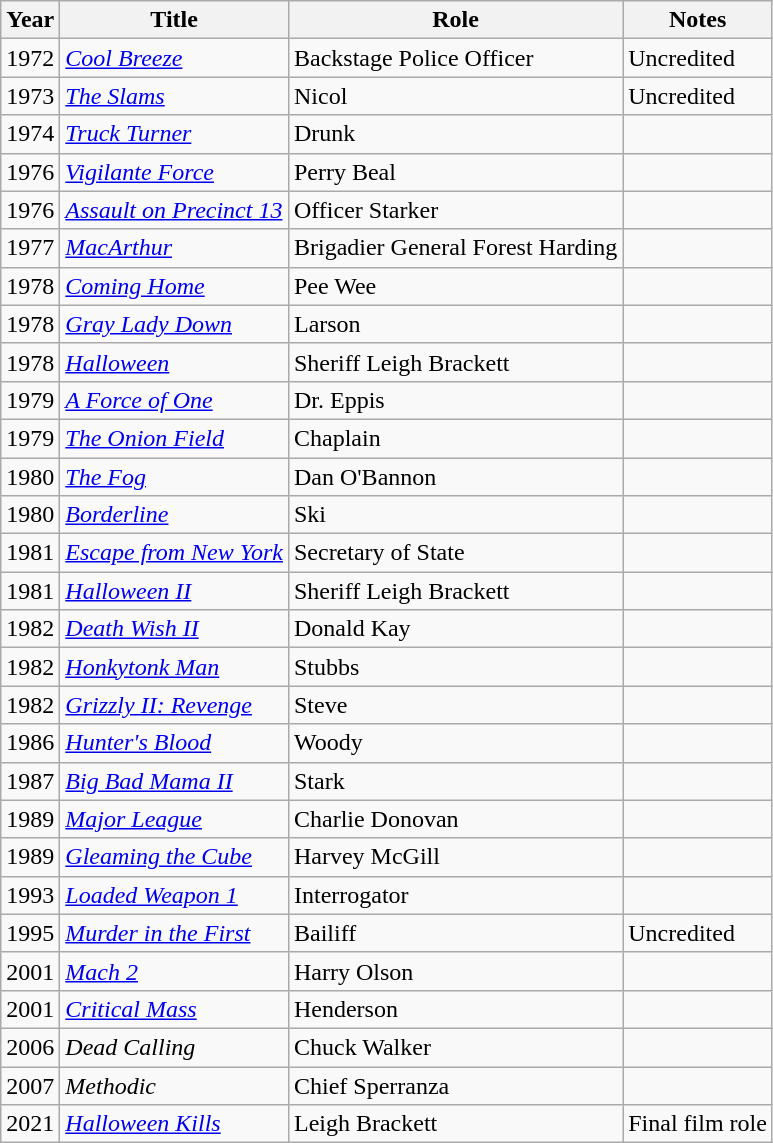<table class="wikitable">
<tr>
<th>Year</th>
<th>Title</th>
<th>Role</th>
<th>Notes</th>
</tr>
<tr>
<td>1972</td>
<td><em><a href='#'>Cool Breeze</a></em></td>
<td>Backstage Police Officer</td>
<td>Uncredited</td>
</tr>
<tr>
<td>1973</td>
<td><em><a href='#'>The Slams</a></em></td>
<td>Nicol</td>
<td>Uncredited</td>
</tr>
<tr>
<td>1974</td>
<td><em><a href='#'>Truck Turner</a></em></td>
<td>Drunk</td>
<td></td>
</tr>
<tr>
<td>1976</td>
<td><em><a href='#'>Vigilante Force</a></em></td>
<td>Perry Beal</td>
<td></td>
</tr>
<tr>
<td>1976</td>
<td><em><a href='#'>Assault on Precinct 13</a></em></td>
<td>Officer Starker</td>
<td></td>
</tr>
<tr>
<td>1977</td>
<td><em><a href='#'>MacArthur</a></em></td>
<td>Brigadier General Forest Harding</td>
<td></td>
</tr>
<tr>
<td>1978</td>
<td><em><a href='#'>Coming Home</a></em></td>
<td>Pee Wee</td>
<td></td>
</tr>
<tr>
<td>1978</td>
<td><em><a href='#'>Gray Lady Down</a></em></td>
<td>Larson</td>
<td></td>
</tr>
<tr>
<td>1978</td>
<td><em><a href='#'>Halloween</a></em></td>
<td>Sheriff Leigh Brackett</td>
<td></td>
</tr>
<tr>
<td>1979</td>
<td><em><a href='#'>A Force of One</a></em></td>
<td>Dr. Eppis</td>
<td></td>
</tr>
<tr>
<td>1979</td>
<td><em><a href='#'>The Onion Field</a></em></td>
<td>Chaplain</td>
<td></td>
</tr>
<tr>
<td>1980</td>
<td><em><a href='#'>The Fog</a></em></td>
<td>Dan O'Bannon</td>
<td></td>
</tr>
<tr>
<td>1980</td>
<td><em><a href='#'>Borderline</a></em></td>
<td>Ski</td>
<td></td>
</tr>
<tr>
<td>1981</td>
<td><em><a href='#'>Escape from New York</a></em></td>
<td>Secretary of State</td>
<td></td>
</tr>
<tr>
<td>1981</td>
<td><em><a href='#'>Halloween II</a></em></td>
<td>Sheriff Leigh Brackett</td>
<td></td>
</tr>
<tr>
<td>1982</td>
<td><em><a href='#'>Death Wish II</a></em></td>
<td>Donald Kay</td>
<td></td>
</tr>
<tr>
<td>1982</td>
<td><em><a href='#'>Honkytonk Man</a></em></td>
<td>Stubbs</td>
<td></td>
</tr>
<tr>
<td>1982</td>
<td><em><a href='#'>Grizzly II: Revenge</a></em></td>
<td>Steve</td>
<td></td>
</tr>
<tr>
<td>1986</td>
<td><em><a href='#'>Hunter's Blood</a></em></td>
<td>Woody</td>
<td></td>
</tr>
<tr>
<td>1987</td>
<td><em><a href='#'>Big Bad Mama II</a></em></td>
<td>Stark</td>
<td></td>
</tr>
<tr>
<td>1989</td>
<td><em><a href='#'>Major League</a></em></td>
<td>Charlie Donovan</td>
<td></td>
</tr>
<tr>
<td>1989</td>
<td><em><a href='#'>Gleaming the Cube</a></em></td>
<td>Harvey McGill</td>
<td></td>
</tr>
<tr>
<td>1993</td>
<td><em><a href='#'>Loaded Weapon 1</a></em></td>
<td>Interrogator</td>
<td></td>
</tr>
<tr>
<td>1995</td>
<td><em><a href='#'>Murder in the First</a></em></td>
<td>Bailiff</td>
<td>Uncredited</td>
</tr>
<tr>
<td>2001</td>
<td><em><a href='#'>Mach 2</a></em></td>
<td>Harry Olson</td>
<td></td>
</tr>
<tr>
<td>2001</td>
<td><em><a href='#'>Critical Mass</a></em></td>
<td>Henderson</td>
<td></td>
</tr>
<tr>
<td>2006</td>
<td><em>Dead Calling</em></td>
<td>Chuck Walker</td>
<td></td>
</tr>
<tr>
<td>2007</td>
<td><em>Methodic</em></td>
<td>Chief Sperranza</td>
<td></td>
</tr>
<tr>
<td>2021</td>
<td><em><a href='#'>Halloween Kills</a></em></td>
<td>Leigh Brackett</td>
<td>Final film role</td>
</tr>
</table>
